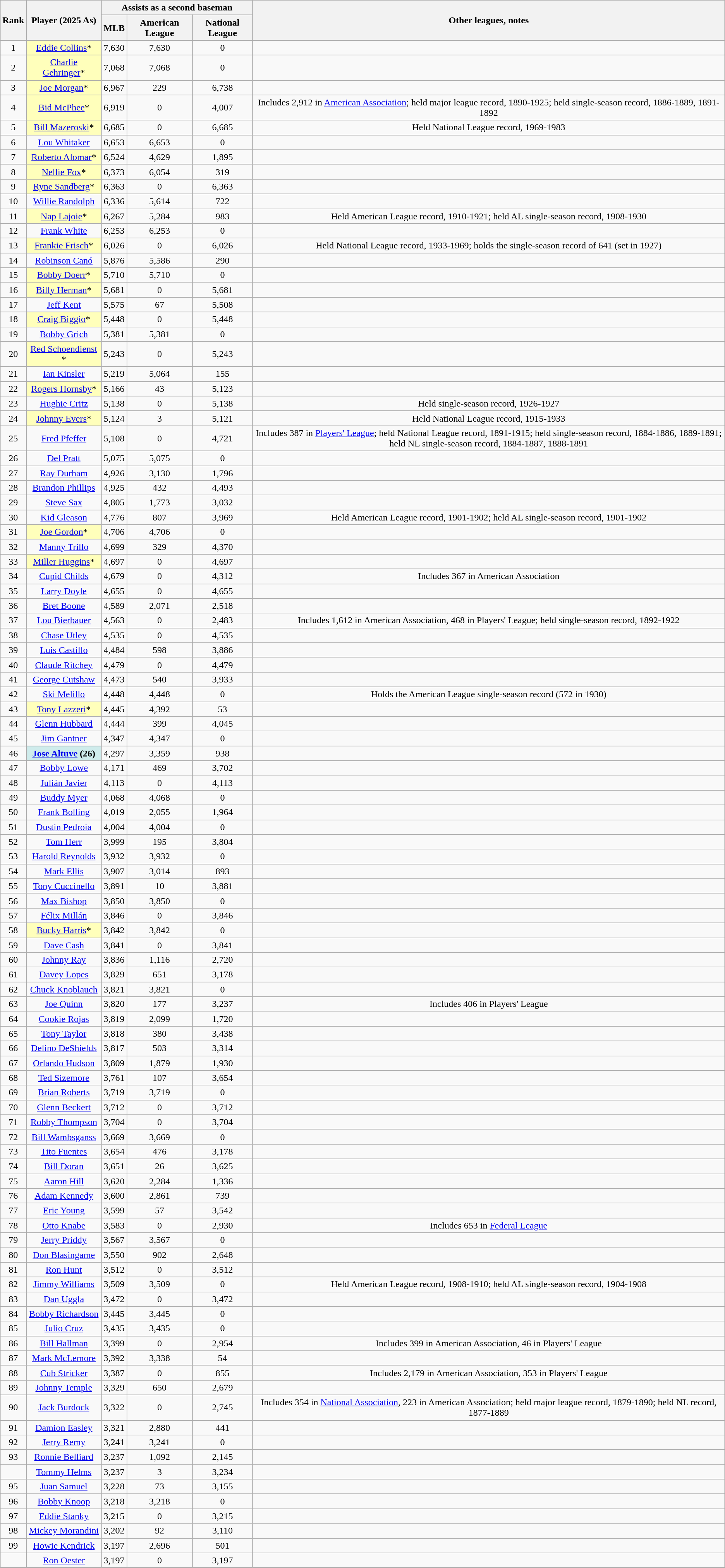<table class="wikitable sortable" style="text-align:center">
<tr style="white-space:nowrap;">
<th rowspan=2>Rank</th>
<th rowspan=2 scope="col">Player (2025 As)</th>
<th colspan=3>Assists as a second baseman</th>
<th rowspan=2>Other leagues, notes</th>
</tr>
<tr>
<th>MLB</th>
<th>American League</th>
<th>National League</th>
</tr>
<tr>
<td>1</td>
<td style="background:#ffffbb;"><a href='#'>Eddie Collins</a>*</td>
<td>7,630</td>
<td>7,630</td>
<td>0</td>
<td></td>
</tr>
<tr>
<td>2</td>
<td style="background:#ffffbb;"><a href='#'>Charlie Gehringer</a>*</td>
<td>7,068</td>
<td>7,068</td>
<td>0</td>
<td></td>
</tr>
<tr>
<td>3</td>
<td style="background:#ffffbb;"><a href='#'>Joe Morgan</a>*</td>
<td>6,967</td>
<td>229</td>
<td>6,738</td>
<td></td>
</tr>
<tr>
<td>4</td>
<td style="background:#ffffbb;"><a href='#'>Bid McPhee</a>*</td>
<td>6,919</td>
<td>0</td>
<td>4,007</td>
<td>Includes 2,912 in <a href='#'>American Association</a>; held major league record, 1890-1925; held single-season record, 1886-1889, 1891-1892</td>
</tr>
<tr>
<td>5</td>
<td style="background:#ffffbb;"><a href='#'>Bill Mazeroski</a>*</td>
<td>6,685</td>
<td>0</td>
<td>6,685</td>
<td>Held National League record, 1969-1983</td>
</tr>
<tr>
<td>6</td>
<td><a href='#'>Lou Whitaker</a></td>
<td>6,653</td>
<td>6,653</td>
<td>0</td>
<td></td>
</tr>
<tr>
<td>7</td>
<td style="background:#ffffbb;"><a href='#'>Roberto Alomar</a>*</td>
<td>6,524</td>
<td>4,629</td>
<td>1,895</td>
<td></td>
</tr>
<tr>
<td>8</td>
<td style="background:#ffffbb;"><a href='#'>Nellie Fox</a>*</td>
<td>6,373</td>
<td>6,054</td>
<td>319</td>
<td></td>
</tr>
<tr>
<td>9</td>
<td style="background:#ffffbb;"><a href='#'>Ryne Sandberg</a>*</td>
<td>6,363</td>
<td>0</td>
<td>6,363</td>
<td></td>
</tr>
<tr>
<td>10</td>
<td><a href='#'>Willie Randolph</a></td>
<td>6,336</td>
<td>5,614</td>
<td>722</td>
<td></td>
</tr>
<tr>
<td>11</td>
<td style="background:#ffffbb;"><a href='#'>Nap Lajoie</a>*</td>
<td>6,267</td>
<td>5,284</td>
<td>983</td>
<td>Held American League record, 1910-1921; held AL single-season record, 1908-1930</td>
</tr>
<tr>
<td>12</td>
<td><a href='#'>Frank White</a></td>
<td>6,253</td>
<td>6,253</td>
<td>0</td>
<td></td>
</tr>
<tr>
<td>13</td>
<td style="background:#ffffbb;"><a href='#'>Frankie Frisch</a>*</td>
<td>6,026</td>
<td>0</td>
<td>6,026</td>
<td>Held National League record, 1933-1969; holds the single-season record of 641 (set in 1927)</td>
</tr>
<tr>
<td>14</td>
<td><a href='#'>Robinson Canó</a></td>
<td>5,876</td>
<td>5,586</td>
<td>290</td>
<td></td>
</tr>
<tr>
<td>15</td>
<td style="background:#ffffbb;"><a href='#'>Bobby Doerr</a>*</td>
<td>5,710</td>
<td>5,710</td>
<td>0</td>
<td></td>
</tr>
<tr>
<td>16</td>
<td style="background:#ffffbb;"><a href='#'>Billy Herman</a>*</td>
<td>5,681</td>
<td>0</td>
<td>5,681</td>
<td></td>
</tr>
<tr>
<td>17</td>
<td><a href='#'>Jeff Kent</a></td>
<td>5,575</td>
<td>67</td>
<td>5,508</td>
<td></td>
</tr>
<tr>
<td>18</td>
<td style="background:#ffffbb;"><a href='#'>Craig Biggio</a>*</td>
<td>5,448</td>
<td>0</td>
<td>5,448</td>
<td></td>
</tr>
<tr>
<td>19</td>
<td><a href='#'>Bobby Grich</a></td>
<td>5,381</td>
<td>5,381</td>
<td>0</td>
<td></td>
</tr>
<tr>
<td>20</td>
<td style="background:#ffffbb;"><a href='#'>Red Schoendienst</a> *</td>
<td>5,243</td>
<td>0</td>
<td>5,243</td>
<td></td>
</tr>
<tr>
<td>21</td>
<td><a href='#'>Ian Kinsler</a></td>
<td>5,219</td>
<td>5,064</td>
<td>155</td>
<td></td>
</tr>
<tr>
<td>22</td>
<td style="background:#ffffbb;"><a href='#'>Rogers Hornsby</a>*</td>
<td>5,166</td>
<td>43</td>
<td>5,123</td>
<td></td>
</tr>
<tr>
<td>23</td>
<td><a href='#'>Hughie Critz</a></td>
<td>5,138</td>
<td>0</td>
<td>5,138</td>
<td>Held single-season record, 1926-1927</td>
</tr>
<tr>
<td>24</td>
<td style="background:#ffffbb;"><a href='#'>Johnny Evers</a>*</td>
<td>5,124</td>
<td>3</td>
<td>5,121</td>
<td>Held National League record, 1915-1933</td>
</tr>
<tr>
<td>25</td>
<td><a href='#'>Fred Pfeffer</a></td>
<td>5,108</td>
<td>0</td>
<td>4,721</td>
<td>Includes 387 in <a href='#'>Players' League</a>; held National League record, 1891-1915; held single-season record, 1884-1886, 1889-1891; held NL single-season record, 1884-1887, 1888-1891</td>
</tr>
<tr>
<td>26</td>
<td><a href='#'>Del Pratt</a></td>
<td>5,075</td>
<td>5,075</td>
<td>0</td>
<td></td>
</tr>
<tr>
<td>27</td>
<td><a href='#'>Ray Durham</a></td>
<td>4,926</td>
<td>3,130</td>
<td>1,796</td>
<td></td>
</tr>
<tr>
<td>28</td>
<td><a href='#'>Brandon Phillips</a></td>
<td>4,925</td>
<td>432</td>
<td>4,493</td>
<td></td>
</tr>
<tr>
<td>29</td>
<td><a href='#'>Steve Sax</a></td>
<td>4,805</td>
<td>1,773</td>
<td>3,032</td>
<td></td>
</tr>
<tr>
<td>30</td>
<td><a href='#'>Kid Gleason</a></td>
<td>4,776</td>
<td>807</td>
<td>3,969</td>
<td>Held American League record, 1901-1902; held AL single-season record, 1901-1902</td>
</tr>
<tr>
<td>31</td>
<td style="background:#ffffbb;"><a href='#'>Joe Gordon</a>*</td>
<td>4,706</td>
<td>4,706</td>
<td>0</td>
<td></td>
</tr>
<tr>
<td>32</td>
<td><a href='#'>Manny Trillo</a></td>
<td>4,699</td>
<td>329</td>
<td>4,370</td>
<td></td>
</tr>
<tr>
<td>33</td>
<td style="background:#ffffbb;"><a href='#'>Miller Huggins</a>*</td>
<td>4,697</td>
<td>0</td>
<td>4,697</td>
<td></td>
</tr>
<tr>
<td>34</td>
<td><a href='#'>Cupid Childs</a></td>
<td>4,679</td>
<td>0</td>
<td>4,312</td>
<td>Includes 367 in American Association</td>
</tr>
<tr>
<td>35</td>
<td><a href='#'>Larry Doyle</a></td>
<td>4,655</td>
<td>0</td>
<td>4,655</td>
<td></td>
</tr>
<tr>
<td>36</td>
<td><a href='#'>Bret Boone</a></td>
<td>4,589</td>
<td>2,071</td>
<td>2,518</td>
<td></td>
</tr>
<tr>
<td>37</td>
<td><a href='#'>Lou Bierbauer</a></td>
<td>4,563</td>
<td>0</td>
<td>2,483</td>
<td>Includes 1,612 in American Association, 468 in Players' League; held single-season record, 1892-1922</td>
</tr>
<tr>
<td>38</td>
<td><a href='#'>Chase Utley</a></td>
<td>4,535</td>
<td>0</td>
<td>4,535</td>
<td></td>
</tr>
<tr>
<td>39</td>
<td><a href='#'>Luis Castillo</a></td>
<td>4,484</td>
<td>598</td>
<td>3,886</td>
<td></td>
</tr>
<tr>
<td>40</td>
<td><a href='#'>Claude Ritchey</a></td>
<td>4,479</td>
<td>0</td>
<td>4,479</td>
<td></td>
</tr>
<tr>
<td>41</td>
<td><a href='#'>George Cutshaw</a></td>
<td>4,473</td>
<td>540</td>
<td>3,933</td>
<td></td>
</tr>
<tr>
<td>42</td>
<td><a href='#'>Ski Melillo</a></td>
<td>4,448</td>
<td>4,448</td>
<td>0</td>
<td>Holds the American League single-season record (572 in 1930)</td>
</tr>
<tr>
<td>43</td>
<td style="background:#ffffbb;"><a href='#'>Tony Lazzeri</a>*</td>
<td>4,445</td>
<td>4,392</td>
<td>53</td>
<td></td>
</tr>
<tr>
<td>44</td>
<td><a href='#'>Glenn Hubbard</a></td>
<td>4,444</td>
<td>399</td>
<td>4,045</td>
<td></td>
</tr>
<tr>
<td>45</td>
<td><a href='#'>Jim Gantner</a></td>
<td>4,347</td>
<td>4,347</td>
<td>0</td>
<td></td>
</tr>
<tr>
<td>46</td>
<td style="background:#cfecec;"><strong><a href='#'>Jose Altuve</a> (26)</strong></td>
<td>4,297</td>
<td>3,359</td>
<td>938</td>
<td></td>
</tr>
<tr>
<td>47</td>
<td><a href='#'>Bobby Lowe</a></td>
<td>4,171</td>
<td>469</td>
<td>3,702</td>
<td></td>
</tr>
<tr>
<td>48</td>
<td><a href='#'>Julián Javier</a></td>
<td>4,113</td>
<td>0</td>
<td>4,113</td>
<td></td>
</tr>
<tr>
<td>49</td>
<td><a href='#'>Buddy Myer</a></td>
<td>4,068</td>
<td>4,068</td>
<td>0</td>
<td></td>
</tr>
<tr>
<td>50</td>
<td><a href='#'>Frank Bolling</a></td>
<td>4,019</td>
<td>2,055</td>
<td>1,964</td>
<td></td>
</tr>
<tr>
<td>51</td>
<td><a href='#'>Dustin Pedroia</a></td>
<td>4,004</td>
<td>4,004</td>
<td>0</td>
<td></td>
</tr>
<tr>
<td>52</td>
<td><a href='#'>Tom Herr</a></td>
<td>3,999</td>
<td>195</td>
<td>3,804</td>
<td></td>
</tr>
<tr>
<td>53</td>
<td><a href='#'>Harold Reynolds</a></td>
<td>3,932</td>
<td>3,932</td>
<td>0</td>
<td></td>
</tr>
<tr>
<td>54</td>
<td><a href='#'>Mark Ellis</a></td>
<td>3,907</td>
<td>3,014</td>
<td>893</td>
<td></td>
</tr>
<tr>
<td>55</td>
<td><a href='#'>Tony Cuccinello</a></td>
<td>3,891</td>
<td>10</td>
<td>3,881</td>
<td></td>
</tr>
<tr>
<td>56</td>
<td><a href='#'>Max Bishop</a></td>
<td>3,850</td>
<td>3,850</td>
<td>0</td>
<td></td>
</tr>
<tr>
<td>57</td>
<td><a href='#'>Félix Millán</a></td>
<td>3,846</td>
<td>0</td>
<td>3,846</td>
<td></td>
</tr>
<tr>
<td>58</td>
<td style="background:#ffffbb;"><a href='#'>Bucky Harris</a>*</td>
<td>3,842</td>
<td>3,842</td>
<td>0</td>
<td></td>
</tr>
<tr>
<td>59</td>
<td><a href='#'>Dave Cash</a></td>
<td>3,841</td>
<td>0</td>
<td>3,841</td>
<td></td>
</tr>
<tr>
<td>60</td>
<td><a href='#'>Johnny Ray</a></td>
<td>3,836</td>
<td>1,116</td>
<td>2,720</td>
<td></td>
</tr>
<tr>
<td>61</td>
<td><a href='#'>Davey Lopes</a></td>
<td>3,829</td>
<td>651</td>
<td>3,178</td>
<td></td>
</tr>
<tr>
<td>62</td>
<td><a href='#'>Chuck Knoblauch</a></td>
<td>3,821</td>
<td>3,821</td>
<td>0</td>
<td></td>
</tr>
<tr>
<td>63</td>
<td><a href='#'>Joe Quinn</a></td>
<td>3,820</td>
<td>177</td>
<td>3,237</td>
<td>Includes 406 in Players' League</td>
</tr>
<tr>
<td>64</td>
<td><a href='#'>Cookie Rojas</a></td>
<td>3,819</td>
<td>2,099</td>
<td>1,720</td>
<td></td>
</tr>
<tr>
<td>65</td>
<td><a href='#'>Tony Taylor</a></td>
<td>3,818</td>
<td>380</td>
<td>3,438</td>
<td></td>
</tr>
<tr>
<td>66</td>
<td><a href='#'>Delino DeShields</a></td>
<td>3,817</td>
<td>503</td>
<td>3,314</td>
<td></td>
</tr>
<tr>
<td>67</td>
<td><a href='#'>Orlando Hudson</a></td>
<td>3,809</td>
<td>1,879</td>
<td>1,930</td>
<td></td>
</tr>
<tr>
<td>68</td>
<td><a href='#'>Ted Sizemore</a></td>
<td>3,761</td>
<td>107</td>
<td>3,654</td>
<td></td>
</tr>
<tr>
<td>69</td>
<td><a href='#'>Brian Roberts</a></td>
<td>3,719</td>
<td>3,719</td>
<td>0</td>
<td></td>
</tr>
<tr>
<td>70</td>
<td><a href='#'>Glenn Beckert</a></td>
<td>3,712</td>
<td>0</td>
<td>3,712</td>
<td></td>
</tr>
<tr>
<td>71</td>
<td><a href='#'>Robby Thompson</a></td>
<td>3,704</td>
<td>0</td>
<td>3,704</td>
<td></td>
</tr>
<tr>
<td>72</td>
<td><a href='#'>Bill Wambsganss</a></td>
<td>3,669</td>
<td>3,669</td>
<td>0</td>
<td></td>
</tr>
<tr>
<td>73</td>
<td><a href='#'>Tito Fuentes</a></td>
<td>3,654</td>
<td>476</td>
<td>3,178</td>
<td></td>
</tr>
<tr>
<td>74</td>
<td><a href='#'>Bill Doran</a></td>
<td>3,651</td>
<td>26</td>
<td>3,625</td>
<td></td>
</tr>
<tr>
<td>75</td>
<td><a href='#'>Aaron Hill</a></td>
<td>3,620</td>
<td>2,284</td>
<td>1,336</td>
<td></td>
</tr>
<tr>
<td>76</td>
<td><a href='#'>Adam Kennedy</a></td>
<td>3,600</td>
<td>2,861</td>
<td>739</td>
<td></td>
</tr>
<tr>
<td>77</td>
<td><a href='#'>Eric Young</a></td>
<td>3,599</td>
<td>57</td>
<td>3,542</td>
<td></td>
</tr>
<tr>
<td>78</td>
<td><a href='#'>Otto Knabe</a></td>
<td>3,583</td>
<td>0</td>
<td>2,930</td>
<td>Includes 653 in <a href='#'>Federal League</a></td>
</tr>
<tr>
<td>79</td>
<td><a href='#'>Jerry Priddy</a></td>
<td>3,567</td>
<td>3,567</td>
<td>0</td>
<td></td>
</tr>
<tr>
<td>80</td>
<td><a href='#'>Don Blasingame</a></td>
<td>3,550</td>
<td>902</td>
<td>2,648</td>
<td></td>
</tr>
<tr>
<td>81</td>
<td><a href='#'>Ron Hunt</a></td>
<td>3,512</td>
<td>0</td>
<td>3,512</td>
<td></td>
</tr>
<tr>
<td>82</td>
<td><a href='#'>Jimmy Williams</a></td>
<td>3,509</td>
<td>3,509</td>
<td>0</td>
<td>Held American League record, 1908-1910; held AL single-season record, 1904-1908</td>
</tr>
<tr>
<td>83</td>
<td><a href='#'>Dan Uggla</a></td>
<td>3,472</td>
<td>0</td>
<td>3,472</td>
<td></td>
</tr>
<tr>
<td>84</td>
<td><a href='#'>Bobby Richardson</a></td>
<td>3,445</td>
<td>3,445</td>
<td>0</td>
<td></td>
</tr>
<tr>
<td>85</td>
<td><a href='#'>Julio Cruz</a></td>
<td>3,435</td>
<td>3,435</td>
<td>0</td>
<td></td>
</tr>
<tr>
<td>86</td>
<td><a href='#'>Bill Hallman</a></td>
<td>3,399</td>
<td>0</td>
<td>2,954</td>
<td>Includes 399 in American Association, 46 in Players' League</td>
</tr>
<tr>
<td>87</td>
<td><a href='#'>Mark McLemore</a></td>
<td>3,392</td>
<td>3,338</td>
<td>54</td>
<td></td>
</tr>
<tr>
<td>88</td>
<td><a href='#'>Cub Stricker</a></td>
<td>3,387</td>
<td>0</td>
<td>855</td>
<td>Includes 2,179 in American Association, 353 in Players' League</td>
</tr>
<tr>
<td>89</td>
<td><a href='#'>Johnny Temple</a></td>
<td>3,329</td>
<td>650</td>
<td>2,679</td>
<td></td>
</tr>
<tr>
<td>90</td>
<td><a href='#'>Jack Burdock</a></td>
<td>3,322</td>
<td>0</td>
<td>2,745</td>
<td>Includes 354 in <a href='#'>National Association</a>, 223 in American Association; held major league record, 1879-1890; held NL record, 1877-1889</td>
</tr>
<tr>
<td>91</td>
<td><a href='#'>Damion Easley</a></td>
<td>3,321</td>
<td>2,880</td>
<td>441</td>
<td></td>
</tr>
<tr>
<td>92</td>
<td><a href='#'>Jerry Remy</a></td>
<td>3,241</td>
<td>3,241</td>
<td>0</td>
<td></td>
</tr>
<tr>
<td>93</td>
<td><a href='#'>Ronnie Belliard</a></td>
<td>3,237</td>
<td>1,092</td>
<td>2,145</td>
<td></td>
</tr>
<tr>
<td></td>
<td><a href='#'>Tommy Helms</a></td>
<td>3,237</td>
<td>3</td>
<td>3,234</td>
<td></td>
</tr>
<tr>
<td>95</td>
<td><a href='#'>Juan Samuel</a></td>
<td>3,228</td>
<td>73</td>
<td>3,155</td>
<td></td>
</tr>
<tr>
<td>96</td>
<td><a href='#'>Bobby Knoop</a></td>
<td>3,218</td>
<td>3,218</td>
<td>0</td>
<td></td>
</tr>
<tr>
<td>97</td>
<td><a href='#'>Eddie Stanky</a></td>
<td>3,215</td>
<td>0</td>
<td>3,215</td>
<td></td>
</tr>
<tr>
<td>98</td>
<td><a href='#'>Mickey Morandini</a></td>
<td>3,202</td>
<td>92</td>
<td>3,110</td>
<td></td>
</tr>
<tr>
<td>99</td>
<td><a href='#'>Howie Kendrick</a></td>
<td>3,197</td>
<td>2,696</td>
<td>501</td>
<td></td>
</tr>
<tr>
<td></td>
<td><a href='#'>Ron Oester</a></td>
<td>3,197</td>
<td>0</td>
<td>3,197</td>
<td></td>
</tr>
</table>
